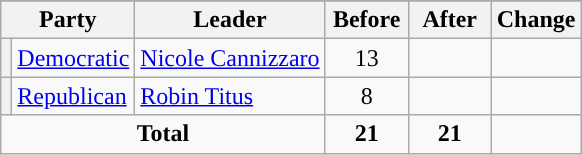<table class="wikitable" style="text-align:center;">
<tr>
</tr>
<tr>
<th colspan="2">Party</th>
<th>Leader</th>
<th style="width:3em">Before</th>
<th style="width:3em">After</th>
<th style="width:3em">Change</th>
</tr>
<tr>
<th style="background-color:"></th>
<td style="text-align:left;"><a href='#'>Democratic</a></td>
<td style="text-align:left;"><a href='#'>Nicole Cannizzaro</a></td>
<td>13</td>
<td></td>
<td></td>
</tr>
<tr>
<th style="background-color:"></th>
<td style="text-align:left;"><a href='#'>Republican</a></td>
<td style="text-align:left;"><a href='#'>Robin Titus</a></td>
<td>8</td>
<td></td>
<td></td>
</tr>
<tr>
<td colspan="3"><strong>Total</strong></td>
<td><strong>21</strong></td>
<td><strong>21</strong></td>
<td></td>
</tr>
</table>
